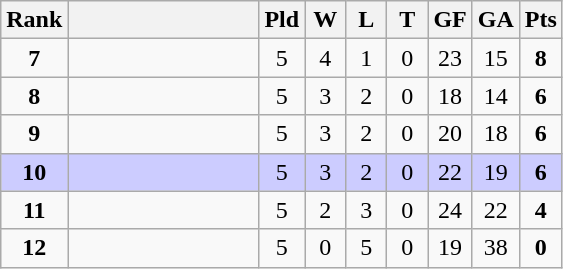<table class="wikitable">
<tr>
<th bgcolor="#efefef" width="20">Rank</th>
<th bgcolor="#efefef" width="120"></th>
<th bgcolor="#efefef" width="20">Pld</th>
<th bgcolor="#efefef" width="20">W</th>
<th bgcolor="#efefef" width="20">L</th>
<th bgcolor="#efefef" width="20">T</th>
<th bgcolor="#efefef" width="20">GF</th>
<th bgcolor="#efefef" width="20">GA</th>
<th bgcolor="#efefef" width="20">Pts</th>
</tr>
<tr align=center>
<td><strong>7</strong></td>
<td align=left></td>
<td>5</td>
<td>4</td>
<td>1</td>
<td>0</td>
<td>23</td>
<td>15</td>
<td><strong>8</strong></td>
</tr>
<tr align=center>
<td><strong>8</strong></td>
<td align=left></td>
<td>5</td>
<td>3</td>
<td>2</td>
<td>0</td>
<td>18</td>
<td>14</td>
<td><strong>6</strong></td>
</tr>
<tr align=center>
<td><strong>9</strong></td>
<td align=left></td>
<td>5</td>
<td>3</td>
<td>2</td>
<td>0</td>
<td>20</td>
<td>18</td>
<td><strong>6</strong></td>
</tr>
<tr align=center bgcolor="ccccff">
<td><strong>10</strong></td>
<td align=left></td>
<td>5</td>
<td>3</td>
<td>2</td>
<td>0</td>
<td>22</td>
<td>19</td>
<td><strong>6</strong></td>
</tr>
<tr align=center>
<td><strong>11</strong></td>
<td align=left></td>
<td>5</td>
<td>2</td>
<td>3</td>
<td>0</td>
<td>24</td>
<td>22</td>
<td><strong>4</strong></td>
</tr>
<tr align=center>
<td><strong>12</strong></td>
<td align=left></td>
<td>5</td>
<td>0</td>
<td>5</td>
<td>0</td>
<td>19</td>
<td>38</td>
<td><strong>0</strong></td>
</tr>
</table>
